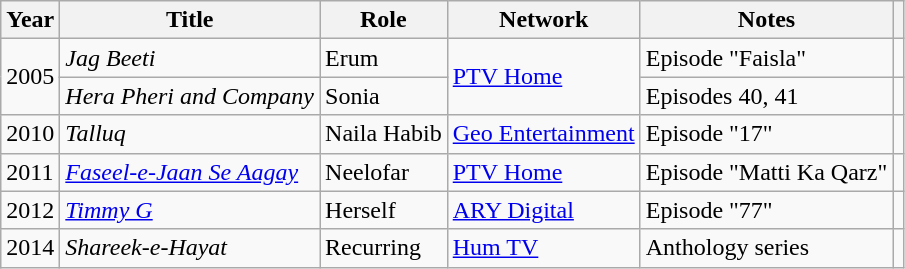<table class="wikitable">
<tr>
<th>Year</th>
<th>Title</th>
<th>Role</th>
<th>Network</th>
<th>Notes</th>
<th scope="col" class="unsortable"></th>
</tr>
<tr>
<td rowspan="2">2005</td>
<td><em>Jag Beeti</em></td>
<td>Erum</td>
<td rowspan="2"><a href='#'>PTV Home</a></td>
<td>Episode "Faisla"</td>
<td></td>
</tr>
<tr>
<td><em>Hera Pheri and Company</em></td>
<td>Sonia</td>
<td>Episodes 40, 41</td>
<td></td>
</tr>
<tr>
<td>2010</td>
<td><em>Talluq</em></td>
<td>Naila Habib</td>
<td><a href='#'>Geo Entertainment</a></td>
<td>Episode "17"</td>
<td></td>
</tr>
<tr>
<td>2011</td>
<td><em><a href='#'>Faseel-e-Jaan Se Aagay</a></em></td>
<td>Neelofar</td>
<td><a href='#'>PTV Home</a></td>
<td>Episode "Matti Ka Qarz"</td>
<td></td>
</tr>
<tr>
<td>2012</td>
<td><em><a href='#'>Timmy G</a></em></td>
<td>Herself</td>
<td><a href='#'>ARY Digital</a></td>
<td>Episode "77"</td>
<td></td>
</tr>
<tr>
<td>2014</td>
<td><em>Shareek-e-Hayat</em></td>
<td>Recurring</td>
<td><a href='#'>Hum TV</a></td>
<td>Anthology series</td>
<td></td>
</tr>
</table>
